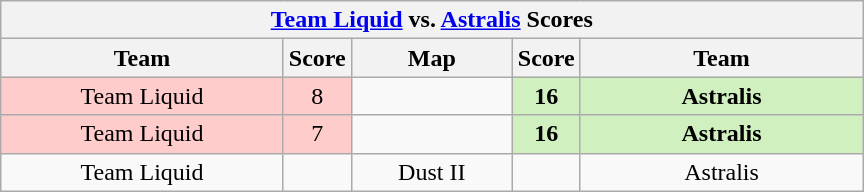<table class="wikitable" style="text-align: center;">
<tr>
<th colspan=5><a href='#'>Team Liquid</a> vs.  <a href='#'>Astralis</a> Scores</th>
</tr>
<tr>
<th width="181px">Team</th>
<th width="20px">Score</th>
<th width="100px">Map</th>
<th width="20px">Score</th>
<th width="181px">Team</th>
</tr>
<tr>
<td style="background: #FFCCCC;">Team Liquid</td>
<td style="background: #FFCCCC;">8</td>
<td></td>
<td style="background: #D0F0C0;"><strong>16</strong></td>
<td style="background: #D0F0C0;"><strong>Astralis</strong></td>
</tr>
<tr>
<td style="background: #FFCCCC;">Team Liquid</td>
<td style="background: #FFCCCC;">7</td>
<td></td>
<td style="background: #D0F0C0;"><strong>16</strong></td>
<td style="background: #D0F0C0;"><strong>Astralis</strong></td>
</tr>
<tr>
<td>Team Liquid</td>
<td></td>
<td>Dust II</td>
<td></td>
<td>Astralis</td>
</tr>
</table>
